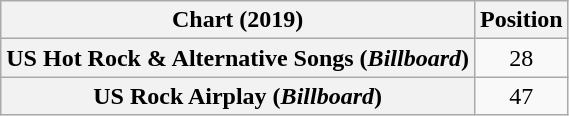<table class="wikitable sortable plainrowheaders" style="text-align:center">
<tr>
<th>Chart (2019)</th>
<th>Position</th>
</tr>
<tr>
<th scope="row">US Hot Rock & Alternative Songs (<em>Billboard</em>)</th>
<td>28</td>
</tr>
<tr>
<th scope="row">US Rock Airplay (<em>Billboard</em>)</th>
<td>47</td>
</tr>
</table>
